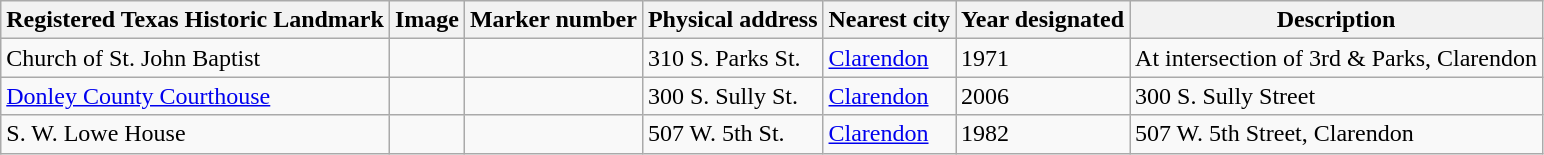<table class="wikitable sortable">
<tr>
<th>Registered Texas Historic Landmark</th>
<th>Image</th>
<th>Marker number</th>
<th>Physical address</th>
<th>Nearest city</th>
<th>Year designated</th>
<th>Description</th>
</tr>
<tr>
<td>Church of St. John Baptist</td>
<td></td>
<td></td>
<td>310 S. Parks St.<br></td>
<td><a href='#'>Clarendon</a></td>
<td>1971</td>
<td>At intersection of 3rd & Parks, Clarendon</td>
</tr>
<tr>
<td><a href='#'>Donley County Courthouse</a></td>
<td></td>
<td></td>
<td>300 S. Sully St.<br></td>
<td><a href='#'>Clarendon</a></td>
<td>2006</td>
<td>300 S. Sully Street</td>
</tr>
<tr>
<td>S. W. Lowe House</td>
<td></td>
<td></td>
<td>507 W. 5th St.<br></td>
<td><a href='#'>Clarendon</a></td>
<td>1982</td>
<td>507 W. 5th Street, Clarendon</td>
</tr>
</table>
